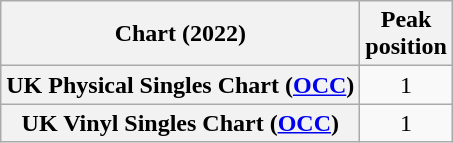<table class="wikitable sortable plainrowheaders" style="text-align:center">
<tr>
<th>Chart (2022)</th>
<th>Peak<br>position</th>
</tr>
<tr>
<th scope="row">UK Physical Singles Chart (<a href='#'>OCC</a>)</th>
<td>1</td>
</tr>
<tr>
<th scope="row">UK Vinyl Singles Chart (<a href='#'>OCC</a>)</th>
<td>1</td>
</tr>
</table>
